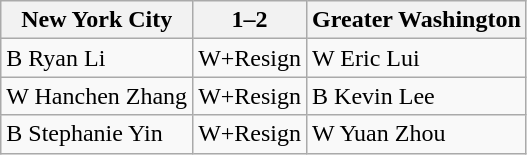<table class="wikitable">
<tr>
<th>New York City</th>
<th>1–2</th>
<th>Greater Washington</th>
</tr>
<tr>
<td>B Ryan Li</td>
<td>W+Resign</td>
<td>W Eric Lui</td>
</tr>
<tr>
<td>W Hanchen Zhang</td>
<td>W+Resign</td>
<td>B Kevin Lee</td>
</tr>
<tr>
<td>B Stephanie Yin</td>
<td>W+Resign</td>
<td>W Yuan Zhou</td>
</tr>
</table>
